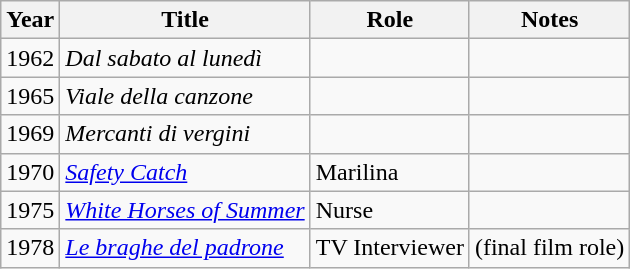<table class="wikitable">
<tr>
<th>Year</th>
<th>Title</th>
<th>Role</th>
<th>Notes</th>
</tr>
<tr>
<td>1962</td>
<td><em>Dal sabato al lunedì</em></td>
<td></td>
<td></td>
</tr>
<tr>
<td>1965</td>
<td><em>Viale della canzone</em></td>
<td></td>
<td></td>
</tr>
<tr>
<td>1969</td>
<td><em>Mercanti di vergini</em></td>
<td></td>
<td></td>
</tr>
<tr>
<td>1970</td>
<td><em><a href='#'>Safety Catch</a></em></td>
<td>Marilina</td>
<td></td>
</tr>
<tr>
<td>1975</td>
<td><em><a href='#'>White Horses of Summer</a></em></td>
<td>Nurse</td>
<td></td>
</tr>
<tr>
<td>1978</td>
<td><em><a href='#'>Le braghe del padrone</a></em></td>
<td>TV Interviewer</td>
<td>(final film role)</td>
</tr>
</table>
